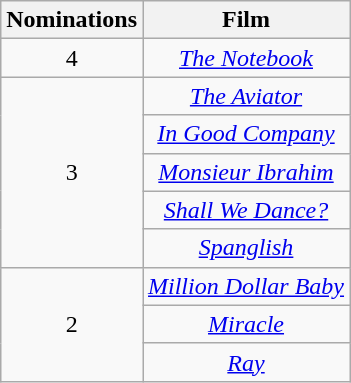<table class="wikitable plainrowheaders" style="text-align:center;">
<tr>
<th scope="col" style="width:55px;">Nominations</th>
<th scope="col" style="text-align:center;">Film</th>
</tr>
<tr>
<td scope=row rowspan=1 style="text-align:center;">4</td>
<td><em><a href='#'>The Notebook</a></em></td>
</tr>
<tr>
<td scope=row rowspan=5 style="text-align:center;">3</td>
<td><em><a href='#'>The Aviator</a></em></td>
</tr>
<tr>
<td><em><a href='#'>In Good Company</a></em></td>
</tr>
<tr>
<td><em><a href='#'>Monsieur Ibrahim</a></em></td>
</tr>
<tr>
<td><em><a href='#'>Shall We Dance?</a></em></td>
</tr>
<tr>
<td><em><a href='#'>Spanglish</a></em></td>
</tr>
<tr>
<td scope=row rowspan=3 style="text-align:center;">2</td>
<td><em><a href='#'>Million Dollar Baby</a></em></td>
</tr>
<tr>
<td><em><a href='#'>Miracle</a></em></td>
</tr>
<tr>
<td><em><a href='#'>Ray</a></em></td>
</tr>
</table>
